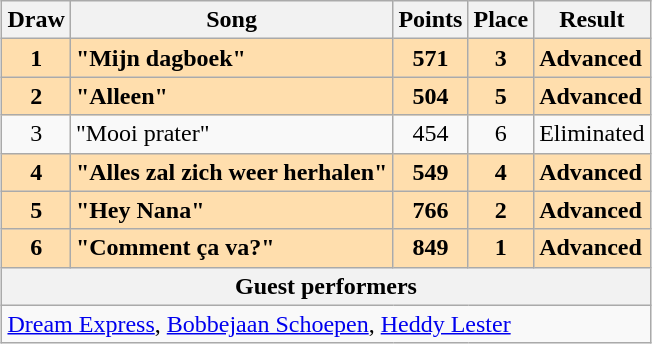<table class="sortable wikitable" style="margin: 1em auto 1em auto; text-align:center;">
<tr>
<th>Draw</th>
<th>Song</th>
<th>Points</th>
<th>Place</th>
<th>Result</th>
</tr>
<tr style="font-weight:bold; background:navajowhite;">
<td>1</td>
<td style="text-align:left;">"Mijn dagboek"</td>
<td>571</td>
<td>3</td>
<td style="text-align:left;">Advanced</td>
</tr>
<tr style="font-weight:bold; background:navajowhite;">
<td>2</td>
<td style="text-align:left;">"Alleen"</td>
<td>504</td>
<td>5</td>
<td style="text-align:left;">Advanced</td>
</tr>
<tr>
<td>3</td>
<td style="text-align:left;">"Mooi prater"</td>
<td>454</td>
<td>6</td>
<td style="text-align:left;">Eliminated</td>
</tr>
<tr style="font-weight:bold; background:navajowhite;">
<td>4</td>
<td style="text-align:left;">"Alles zal zich weer herhalen"</td>
<td>549</td>
<td>4</td>
<td style="text-align:left;">Advanced</td>
</tr>
<tr style="font-weight:bold; background:navajowhite;">
<td>5</td>
<td style="text-align:left;">"Hey Nana"</td>
<td>766</td>
<td>2</td>
<td style="text-align:left;">Advanced</td>
</tr>
<tr style="font-weight:bold; background:navajowhite;">
<td>6</td>
<td style="text-align:left;">"Comment ça va?"</td>
<td>849</td>
<td>1</td>
<td style="text-align:left;">Advanced</td>
</tr>
<tr>
<th colspan="5">Guest performers</th>
</tr>
<tr>
<td colspan="5" style="text-align:left;"><a href='#'>Dream Express</a>, <a href='#'>Bobbejaan Schoepen</a>, <a href='#'>Heddy Lester</a></td>
</tr>
</table>
